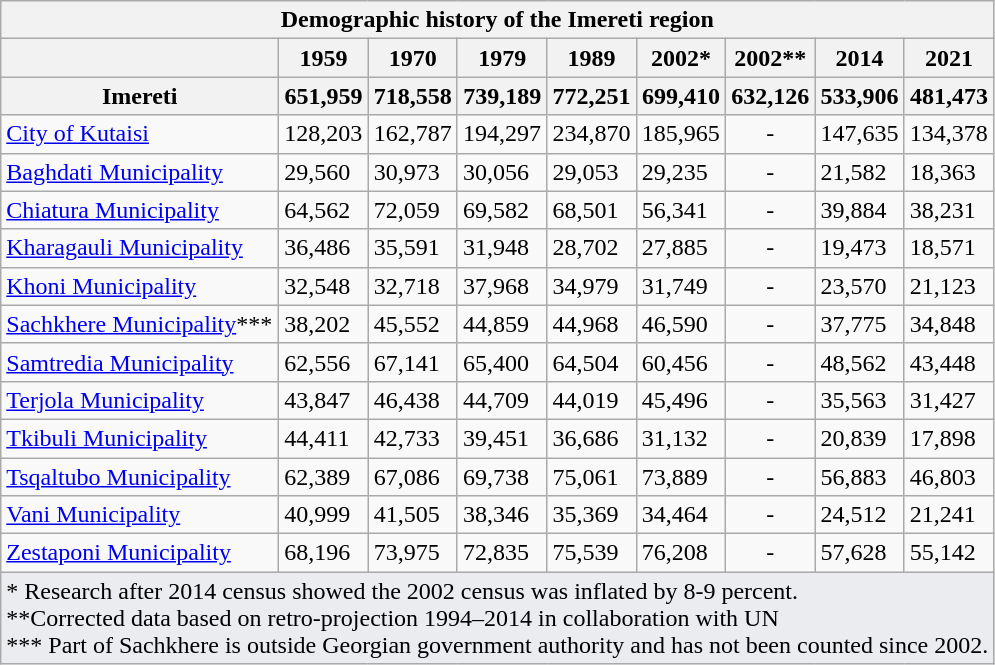<table class="wikitable">
<tr>
<th colspan=19>Demographic history of the Imereti region</th>
</tr>
<tr>
<th></th>
<th>1959</th>
<th>1970</th>
<th>1979</th>
<th>1989</th>
<th>2002*</th>
<th>2002**</th>
<th>2014</th>
<th>2021</th>
</tr>
<tr>
<th>Imereti</th>
<th> 651,959</th>
<th> 718,558</th>
<th> 739,189</th>
<th> 772,251</th>
<th> 699,410</th>
<th> 632,126</th>
<th> 533,906</th>
<th> 481,473</th>
</tr>
<tr>
<td><a href='#'>City of Kutaisi</a></td>
<td> 128,203</td>
<td> 162,787</td>
<td> 194,297</td>
<td> 234,870</td>
<td> 185,965</td>
<td align=center>-</td>
<td> 147,635</td>
<td> 134,378</td>
</tr>
<tr>
<td><a href='#'>Baghdati Municipality</a></td>
<td> 29,560</td>
<td> 30,973</td>
<td> 30,056</td>
<td> 29,053</td>
<td> 29,235</td>
<td align=center>-</td>
<td> 21,582</td>
<td> 18,363</td>
</tr>
<tr>
<td><a href='#'>Chiatura Municipality</a></td>
<td> 64,562</td>
<td> 72,059</td>
<td> 69,582</td>
<td> 68,501</td>
<td> 56,341</td>
<td align=center>-</td>
<td> 39,884</td>
<td> 38,231</td>
</tr>
<tr>
<td><a href='#'>Kharagauli Municipality</a></td>
<td> 36,486</td>
<td> 35,591</td>
<td> 31,948</td>
<td> 28,702</td>
<td> 27,885</td>
<td align=center>-</td>
<td> 19,473</td>
<td> 18,571</td>
</tr>
<tr>
<td><a href='#'>Khoni Municipality</a></td>
<td> 32,548</td>
<td> 32,718</td>
<td> 37,968</td>
<td> 34,979</td>
<td> 31,749</td>
<td align=center>-</td>
<td> 23,570</td>
<td> 21,123</td>
</tr>
<tr>
<td><a href='#'>Sachkhere Municipality</a>***</td>
<td> 38,202</td>
<td> 45,552</td>
<td> 44,859</td>
<td> 44,968</td>
<td> 46,590</td>
<td align=center>-</td>
<td> 37,775</td>
<td> 34,848</td>
</tr>
<tr>
<td><a href='#'>Samtredia Municipality</a></td>
<td> 62,556</td>
<td> 67,141</td>
<td> 65,400</td>
<td> 64,504</td>
<td> 60,456</td>
<td align=center>-</td>
<td> 48,562</td>
<td> 43,448</td>
</tr>
<tr>
<td><a href='#'>Terjola Municipality</a></td>
<td> 43,847</td>
<td> 46,438</td>
<td> 44,709</td>
<td> 44,019</td>
<td> 45,496</td>
<td align=center>-</td>
<td> 35,563</td>
<td> 31,427</td>
</tr>
<tr>
<td><a href='#'>Tkibuli Municipality</a></td>
<td> 44,411</td>
<td> 42,733</td>
<td> 39,451</td>
<td> 36,686</td>
<td> 31,132</td>
<td align=center>-</td>
<td> 20,839</td>
<td> 17,898</td>
</tr>
<tr>
<td><a href='#'>Tsqaltubo Municipality</a></td>
<td> 62,389</td>
<td> 67,086</td>
<td> 69,738</td>
<td> 75,061</td>
<td> 73,889</td>
<td align=center>-</td>
<td> 56,883</td>
<td> 46,803</td>
</tr>
<tr>
<td><a href='#'>Vani Municipality</a></td>
<td> 40,999</td>
<td> 41,505</td>
<td> 38,346</td>
<td> 35,369</td>
<td> 34,464</td>
<td align=center>-</td>
<td> 24,512</td>
<td> 21,241</td>
</tr>
<tr>
<td><a href='#'>Zestaponi Municipality</a></td>
<td> 68,196</td>
<td> 73,975</td>
<td> 72,835</td>
<td> 75,539</td>
<td> 76,208</td>
<td align=center>-</td>
<td> 57,628</td>
<td> 55,142</td>
</tr>
<tr>
<td colspan=10 class="wikitable" style="align:left;text-align:left;background-color:#eaecf0">* Research after 2014 census showed the 2002 census was inflated by 8-9 percent.<br>**Corrected data based on retro-projection 1994–2014 in collaboration with UN<br>*** Part of Sachkhere is outside Georgian government authority and has not been counted since 2002.</td>
</tr>
</table>
